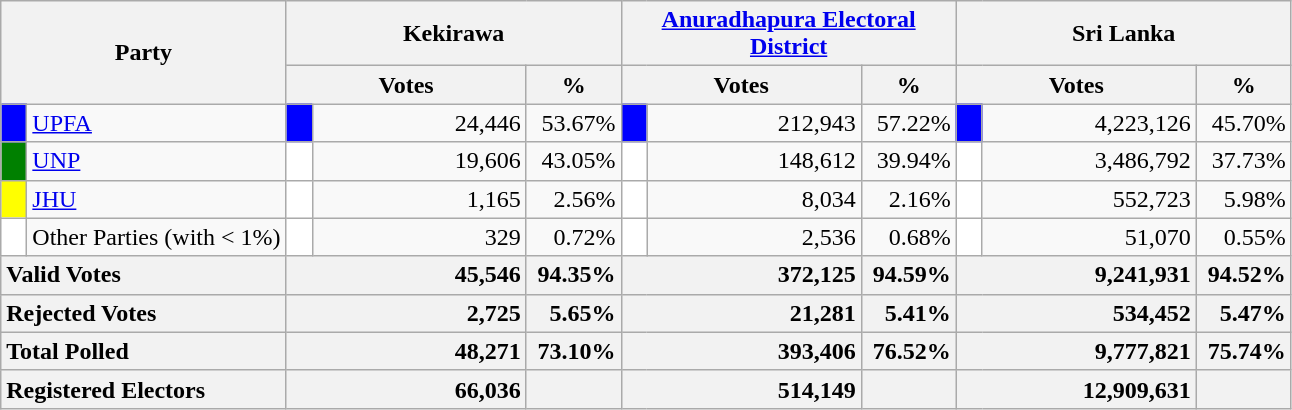<table class="wikitable">
<tr>
<th colspan="2" width="144px"rowspan="2">Party</th>
<th colspan="3" width="216px">Kekirawa</th>
<th colspan="3" width="216px"><a href='#'>Anuradhapura Electoral District</a></th>
<th colspan="3" width="216px">Sri Lanka</th>
</tr>
<tr>
<th colspan="2" width="144px">Votes</th>
<th>%</th>
<th colspan="2" width="144px">Votes</th>
<th>%</th>
<th colspan="2" width="144px">Votes</th>
<th>%</th>
</tr>
<tr>
<td style="background-color:blue;" width="10px"></td>
<td style="text-align:left;"><a href='#'>UPFA</a></td>
<td style="background-color:blue;" width="10px"></td>
<td style="text-align:right;">24,446</td>
<td style="text-align:right;">53.67%</td>
<td style="background-color:blue;" width="10px"></td>
<td style="text-align:right;">212,943</td>
<td style="text-align:right;">57.22%</td>
<td style="background-color:blue;" width="10px"></td>
<td style="text-align:right;">4,223,126</td>
<td style="text-align:right;">45.70%</td>
</tr>
<tr>
<td style="background-color:green;" width="10px"></td>
<td style="text-align:left;"><a href='#'>UNP</a></td>
<td style="background-color:white;" width="10px"></td>
<td style="text-align:right;">19,606</td>
<td style="text-align:right;">43.05%</td>
<td style="background-color:white;" width="10px"></td>
<td style="text-align:right;">148,612</td>
<td style="text-align:right;">39.94%</td>
<td style="background-color:white;" width="10px"></td>
<td style="text-align:right;">3,486,792</td>
<td style="text-align:right;">37.73%</td>
</tr>
<tr>
<td style="background-color:yellow;" width="10px"></td>
<td style="text-align:left;"><a href='#'>JHU</a></td>
<td style="background-color:white;" width="10px"></td>
<td style="text-align:right;">1,165</td>
<td style="text-align:right;">2.56%</td>
<td style="background-color:white;" width="10px"></td>
<td style="text-align:right;">8,034</td>
<td style="text-align:right;">2.16%</td>
<td style="background-color:white;" width="10px"></td>
<td style="text-align:right;">552,723</td>
<td style="text-align:right;">5.98%</td>
</tr>
<tr>
<td style="background-color:white;" width="10px"></td>
<td style="text-align:left;">Other Parties (with < 1%)</td>
<td style="background-color:white;" width="10px"></td>
<td style="text-align:right;">329</td>
<td style="text-align:right;">0.72%</td>
<td style="background-color:white;" width="10px"></td>
<td style="text-align:right;">2,536</td>
<td style="text-align:right;">0.68%</td>
<td style="background-color:white;" width="10px"></td>
<td style="text-align:right;">51,070</td>
<td style="text-align:right;">0.55%</td>
</tr>
<tr>
<th colspan="2" width="144px"style="text-align:left;">Valid Votes</th>
<th style="text-align:right;"colspan="2" width="144px">45,546</th>
<th style="text-align:right;">94.35%</th>
<th style="text-align:right;"colspan="2" width="144px">372,125</th>
<th style="text-align:right;">94.59%</th>
<th style="text-align:right;"colspan="2" width="144px">9,241,931</th>
<th style="text-align:right;">94.52%</th>
</tr>
<tr>
<th colspan="2" width="144px"style="text-align:left;">Rejected Votes</th>
<th style="text-align:right;"colspan="2" width="144px">2,725</th>
<th style="text-align:right;">5.65%</th>
<th style="text-align:right;"colspan="2" width="144px">21,281</th>
<th style="text-align:right;">5.41%</th>
<th style="text-align:right;"colspan="2" width="144px">534,452</th>
<th style="text-align:right;">5.47%</th>
</tr>
<tr>
<th colspan="2" width="144px"style="text-align:left;">Total Polled</th>
<th style="text-align:right;"colspan="2" width="144px">48,271</th>
<th style="text-align:right;">73.10%</th>
<th style="text-align:right;"colspan="2" width="144px">393,406</th>
<th style="text-align:right;">76.52%</th>
<th style="text-align:right;"colspan="2" width="144px">9,777,821</th>
<th style="text-align:right;">75.74%</th>
</tr>
<tr>
<th colspan="2" width="144px"style="text-align:left;">Registered Electors</th>
<th style="text-align:right;"colspan="2" width="144px">66,036</th>
<th></th>
<th style="text-align:right;"colspan="2" width="144px">514,149</th>
<th></th>
<th style="text-align:right;"colspan="2" width="144px">12,909,631</th>
<th></th>
</tr>
</table>
